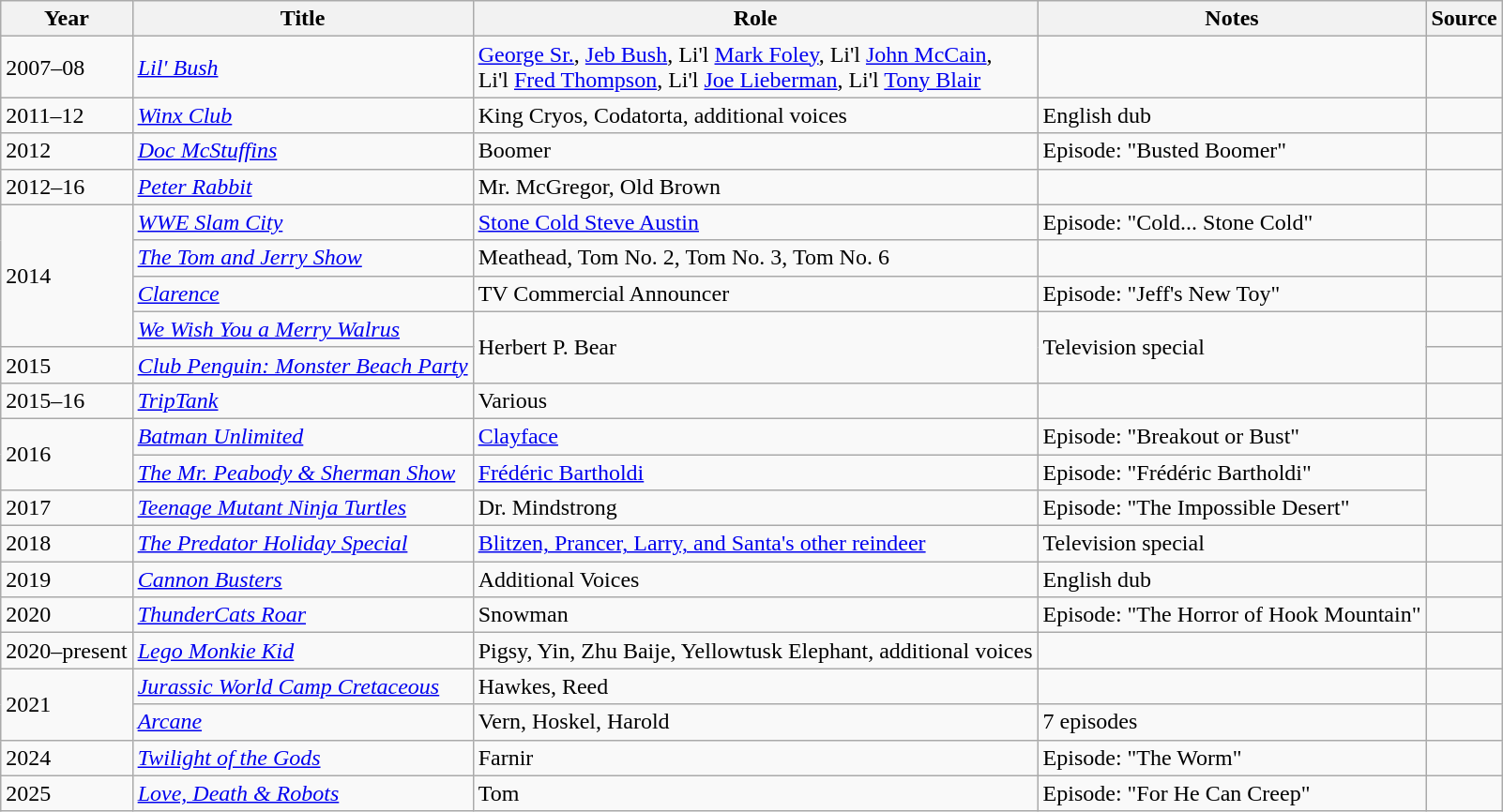<table class="wikitable sortable">
<tr>
<th>Year</th>
<th>Title</th>
<th>Role</th>
<th>Notes</th>
<th>Source</th>
</tr>
<tr>
<td>2007–08</td>
<td><em><a href='#'>Lil' Bush</a></em></td>
<td><a href='#'>George Sr.</a>, <a href='#'>Jeb Bush</a>, Li'l <a href='#'>Mark Foley</a>, Li'l <a href='#'>John McCain</a>,<br>Li'l <a href='#'>Fred Thompson</a>, Li'l <a href='#'>Joe Lieberman</a>, Li'l <a href='#'>Tony Blair</a></td>
<td></td>
<td></td>
</tr>
<tr>
<td>2011–12</td>
<td><em><a href='#'>Winx Club</a></em></td>
<td>King Cryos, Codatorta, additional voices</td>
<td>English dub</td>
<td></td>
</tr>
<tr>
<td>2012</td>
<td><em><a href='#'>Doc McStuffins</a></em></td>
<td>Boomer</td>
<td>Episode:  "Busted Boomer"</td>
<td></td>
</tr>
<tr>
<td>2012–16</td>
<td><em><a href='#'>Peter Rabbit</a></em></td>
<td>Mr. McGregor, Old Brown</td>
<td></td>
<td></td>
</tr>
<tr>
<td rowspan = "4">2014</td>
<td><em><a href='#'>WWE Slam City</a></em></td>
<td><a href='#'>Stone Cold Steve Austin</a></td>
<td>Episode:  "Cold... Stone Cold"</td>
<td></td>
</tr>
<tr>
<td><em><a href='#'>The Tom and Jerry Show</a></em></td>
<td>Meathead, Tom No. 2, Tom No. 3, Tom No. 6</td>
<td></td>
<td></td>
</tr>
<tr>
<td><em><a href='#'>Clarence</a></em></td>
<td>TV Commercial Announcer</td>
<td>Episode:  "Jeff's New Toy"</td>
<td></td>
</tr>
<tr>
<td><em><a href='#'>We Wish You a Merry Walrus</a></em></td>
<td rowspan="2">Herbert P. Bear</td>
<td rowspan="2">Television special</td>
<td></td>
</tr>
<tr>
<td>2015</td>
<td><em><a href='#'>Club Penguin: Monster Beach Party</a></em></td>
<td></td>
</tr>
<tr>
<td>2015–16</td>
<td><em><a href='#'>TripTank</a></em></td>
<td>Various</td>
<td></td>
<td></td>
</tr>
<tr>
<td rowspan = "2">2016</td>
<td><em><a href='#'>Batman Unlimited</a></em></td>
<td><a href='#'>Clayface</a></td>
<td>Episode: "Breakout or Bust"</td>
<td></td>
</tr>
<tr>
<td><em><a href='#'>The Mr. Peabody & Sherman Show</a></em></td>
<td><a href='#'>Frédéric Bartholdi</a></td>
<td>Episode: "Frédéric Bartholdi"</td>
<td rowspan="2"></td>
</tr>
<tr>
<td>2017</td>
<td><em><a href='#'>Teenage Mutant Ninja Turtles</a></em></td>
<td>Dr. Mindstrong</td>
<td>Episode: "The Impossible Desert"</td>
</tr>
<tr>
<td>2018</td>
<td><em><a href='#'>The Predator Holiday Special</a></em></td>
<td><a href='#'>Blitzen, Prancer, Larry, and Santa's other reindeer</a></td>
<td>Television special</td>
<td></td>
</tr>
<tr>
<td>2019</td>
<td><em><a href='#'>Cannon Busters</a></em></td>
<td>Additional Voices</td>
<td>English dub</td>
<td></td>
</tr>
<tr>
<td>2020</td>
<td><em><a href='#'>ThunderCats Roar</a></em></td>
<td>Snowman</td>
<td>Episode: "The Horror of Hook Mountain"</td>
<td></td>
</tr>
<tr>
<td>2020–present</td>
<td><em><a href='#'>Lego Monkie Kid</a></em></td>
<td>Pigsy,  Yin, Zhu Baije, Yellowtusk Elephant, additional voices</td>
<td></td>
<td></td>
</tr>
<tr>
<td rowspan="2">2021</td>
<td><em><a href='#'>Jurassic World Camp Cretaceous</a></em></td>
<td>Hawkes, Reed</td>
<td></td>
<td></td>
</tr>
<tr>
<td><em><a href='#'>Arcane</a></em></td>
<td>Vern, Hoskel, Harold</td>
<td>7 episodes</td>
<td></td>
</tr>
<tr>
<td>2024</td>
<td><em><a href='#'>Twilight of the Gods</a></em></td>
<td>Farnir</td>
<td>Episode: "The Worm"</td>
<td></td>
</tr>
<tr>
<td>2025</td>
<td><em><a href='#'>Love, Death & Robots</a></em></td>
<td>Tom</td>
<td>Episode: "For He Can Creep"</td>
<td></td>
</tr>
</table>
